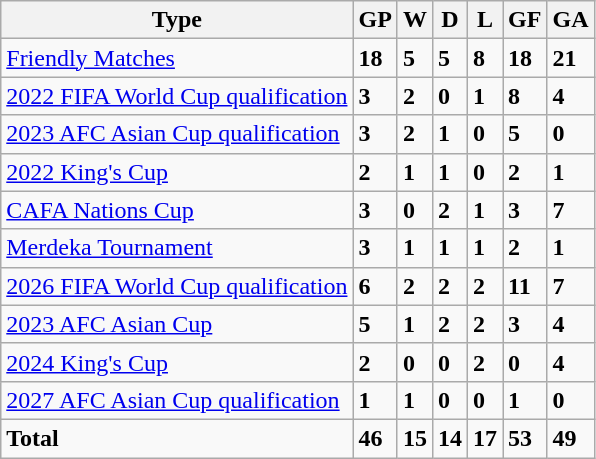<table class="wikitable">
<tr>
<th>Type</th>
<th>GP</th>
<th>W</th>
<th>D</th>
<th>L</th>
<th>GF</th>
<th>GA</th>
</tr>
<tr>
<td align=left><a href='#'>Friendly Matches</a></td>
<td><strong>18</strong></td>
<td><strong>5</strong></td>
<td><strong>5</strong></td>
<td><strong>8</strong></td>
<td><strong>18</strong></td>
<td><strong>21</strong></td>
</tr>
<tr>
<td align=left><a href='#'>2022 FIFA World Cup qualification</a></td>
<td><strong>3</strong></td>
<td><strong>2</strong></td>
<td><strong>0</strong></td>
<td><strong>1</strong></td>
<td><strong>8</strong></td>
<td><strong>4</strong></td>
</tr>
<tr>
<td align=left><a href='#'>2023 AFC Asian Cup qualification</a></td>
<td><strong>3</strong></td>
<td><strong>2</strong></td>
<td><strong>1</strong></td>
<td><strong>0</strong></td>
<td><strong>5</strong></td>
<td><strong>0</strong></td>
</tr>
<tr>
<td align=left><a href='#'>2022 King's Cup</a></td>
<td><strong>2</strong></td>
<td><strong>1</strong></td>
<td><strong>1</strong></td>
<td><strong>0</strong></td>
<td><strong>2</strong></td>
<td><strong>1</strong></td>
</tr>
<tr>
<td align=left><a href='#'>CAFA Nations Cup</a></td>
<td><strong>3</strong></td>
<td><strong>0</strong></td>
<td><strong>2</strong></td>
<td><strong>1</strong></td>
<td><strong>3</strong></td>
<td><strong>7</strong></td>
</tr>
<tr>
<td align=left><a href='#'>Merdeka Tournament</a></td>
<td><strong>3</strong></td>
<td><strong>1</strong></td>
<td><strong>1</strong></td>
<td><strong>1</strong></td>
<td><strong>2</strong></td>
<td><strong>1</strong></td>
</tr>
<tr>
<td align=left><a href='#'>2026 FIFA World Cup qualification</a></td>
<td><strong>6</strong></td>
<td><strong>2</strong></td>
<td><strong>2</strong></td>
<td><strong>2</strong></td>
<td><strong>11</strong></td>
<td><strong>7</strong></td>
</tr>
<tr>
<td align=left><a href='#'>2023 AFC Asian Cup</a></td>
<td><strong>5</strong></td>
<td><strong>1</strong></td>
<td><strong>2</strong></td>
<td><strong>2</strong></td>
<td><strong>3</strong></td>
<td><strong>4</strong></td>
</tr>
<tr>
<td align=left><a href='#'>2024 King's Cup</a></td>
<td><strong>2</strong></td>
<td><strong>0</strong></td>
<td><strong>0</strong></td>
<td><strong>2</strong></td>
<td><strong>0</strong></td>
<td><strong>4</strong></td>
</tr>
<tr>
<td align=left><a href='#'>2027 AFC Asian Cup qualification</a></td>
<td><strong>1</strong></td>
<td><strong>1</strong></td>
<td><strong>0</strong></td>
<td><strong>0</strong></td>
<td><strong>1</strong></td>
<td><strong>0</strong></td>
</tr>
<tr>
<td><strong>Total</strong></td>
<td><strong>46</strong></td>
<td><strong>15</strong></td>
<td><strong>14</strong></td>
<td><strong>17</strong></td>
<td><strong>53</strong></td>
<td><strong>49</strong></td>
</tr>
</table>
